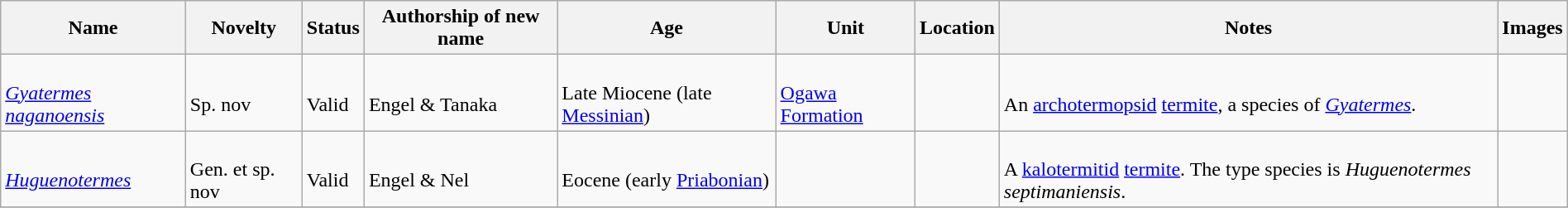<table class="wikitable sortable" align="center" width="100%">
<tr>
<th>Name</th>
<th>Novelty</th>
<th>Status</th>
<th>Authorship of new name</th>
<th>Age</th>
<th>Unit</th>
<th>Location</th>
<th>Notes</th>
<th>Images</th>
</tr>
<tr>
<td><br><em><a href='#'>Gyatermes naganoensis</a></em></td>
<td><br>Sp. nov</td>
<td><br>Valid</td>
<td><br>Engel & Tanaka</td>
<td><br>Late Miocene (late <a href='#'>Messinian</a>)</td>
<td><br><a href='#'>Ogawa Formation</a></td>
<td><br></td>
<td><br>An <a href='#'>archotermopsid</a> <a href='#'>termite</a>, a species of <em><a href='#'>Gyatermes</a></em>.</td>
<td></td>
</tr>
<tr>
<td><br><em><a href='#'>Huguenotermes</a></em></td>
<td><br>Gen. et sp. nov</td>
<td><br>Valid</td>
<td><br>Engel & Nel</td>
<td><br>Eocene (early <a href='#'>Priabonian</a>)</td>
<td></td>
<td><br></td>
<td><br>A <a href='#'>kalotermitid</a> <a href='#'>termite</a>. The type species is <em>Huguenotermes septimaniensis</em>.</td>
<td></td>
</tr>
<tr>
</tr>
</table>
